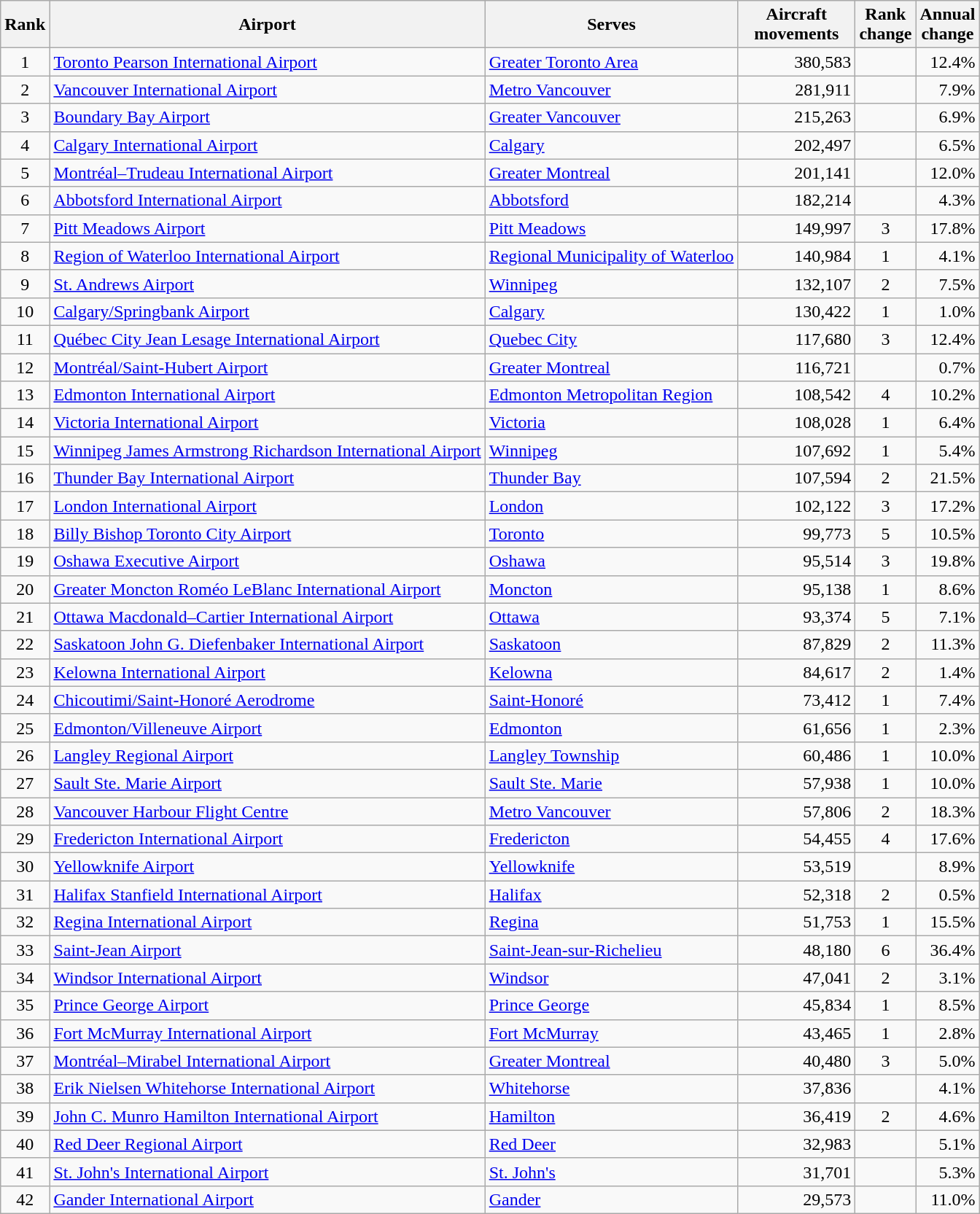<table class="wikitable sortable">
<tr>
<th>Rank</th>
<th>Airport</th>
<th>Serves</th>
<th style="width:100px">Aircraft<br>movements</th>
<th data-sort-type=number>Rank<br>change</th>
<th data-sort-type=number>Annual<br>change</th>
</tr>
<tr>
<td style="text-align:center;">1</td>
<td><a href='#'>Toronto Pearson International Airport</a></td>
<td><a href='#'>Greater Toronto Area</a></td>
<td align="right">380,583</td>
<td style="text-align:center;"></td>
<td align="right">12.4% </td>
</tr>
<tr>
<td style="text-align:center;">2</td>
<td><a href='#'>Vancouver International Airport</a></td>
<td><a href='#'>Metro Vancouver</a></td>
<td align="right">281,911</td>
<td style="text-align:center;"></td>
<td align="right">7.9% </td>
</tr>
<tr>
<td style="text-align:center;">3</td>
<td><a href='#'>Boundary Bay Airport</a></td>
<td><a href='#'>Greater Vancouver</a></td>
<td align="right">215,263</td>
<td style="text-align:center;"></td>
<td align="right">6.9% </td>
</tr>
<tr>
<td style="text-align:center;">4</td>
<td><a href='#'>Calgary International Airport</a></td>
<td><a href='#'>Calgary</a></td>
<td align="right">202,497</td>
<td style="text-align:center;"></td>
<td align="right">6.5% </td>
</tr>
<tr>
<td style="text-align:center;">5</td>
<td><a href='#'>Montréal–Trudeau International Airport</a></td>
<td><a href='#'>Greater Montreal</a></td>
<td align="right">201,141</td>
<td style="text-align:center;"></td>
<td align="right">12.0% </td>
</tr>
<tr>
<td style="text-align:center;">6</td>
<td><a href='#'>Abbotsford International Airport</a></td>
<td><a href='#'>Abbotsford</a></td>
<td align="right">182,214</td>
<td style="text-align:center;"></td>
<td align="right">4.3% </td>
</tr>
<tr>
<td style="text-align:center;">7</td>
<td><a href='#'>Pitt Meadows Airport</a></td>
<td><a href='#'>Pitt Meadows</a></td>
<td align="right">149,997</td>
<td style="text-align:center;">3 </td>
<td align="right">17.8% </td>
</tr>
<tr>
<td style="text-align:center;">8</td>
<td><a href='#'>Region of Waterloo International Airport</a></td>
<td><a href='#'>Regional Municipality of Waterloo</a></td>
<td align="right">140,984</td>
<td style="text-align:center;">1 </td>
<td align="right">4.1% </td>
</tr>
<tr>
<td style="text-align:center;">9</td>
<td><a href='#'>St. Andrews Airport</a></td>
<td><a href='#'>Winnipeg</a></td>
<td align="right">132,107</td>
<td style="text-align:center;">2 </td>
<td align="right">7.5% </td>
</tr>
<tr>
<td style="text-align:center;">10</td>
<td><a href='#'>Calgary/Springbank Airport</a></td>
<td><a href='#'>Calgary</a></td>
<td align="right">130,422</td>
<td style="text-align:center;">1 </td>
<td align="right">1.0% </td>
</tr>
<tr>
<td style="text-align:center;">11</td>
<td><a href='#'>Québec City Jean Lesage International Airport</a></td>
<td><a href='#'>Quebec City</a></td>
<td align="right">117,680</td>
<td style="text-align:center;">3 </td>
<td align="right">12.4% </td>
</tr>
<tr>
<td style="text-align:center;">12</td>
<td><a href='#'>Montréal/Saint-Hubert Airport</a></td>
<td><a href='#'>Greater Montreal</a></td>
<td align="right">116,721</td>
<td style="text-align:center;"></td>
<td align="right">0.7% </td>
</tr>
<tr>
<td style="text-align:center;">13</td>
<td><a href='#'>Edmonton International Airport</a></td>
<td><a href='#'>Edmonton Metropolitan Region</a></td>
<td align="right">108,542</td>
<td style="text-align:center;">4 </td>
<td align="right">10.2% </td>
</tr>
<tr>
<td style="text-align:center;">14</td>
<td><a href='#'>Victoria International Airport</a></td>
<td><a href='#'>Victoria</a></td>
<td align="right">108,028</td>
<td style="text-align:center;">1 </td>
<td align="right">6.4% </td>
</tr>
<tr>
<td style="text-align:center;">15</td>
<td><a href='#'>Winnipeg James Armstrong Richardson International Airport</a></td>
<td><a href='#'>Winnipeg</a></td>
<td align="right">107,692</td>
<td style="text-align:center;">1 </td>
<td align="right">5.4% </td>
</tr>
<tr>
<td style="text-align:center;">16</td>
<td><a href='#'>Thunder Bay International Airport</a></td>
<td><a href='#'>Thunder Bay</a></td>
<td align="right">107,594</td>
<td style="text-align:center;">2 </td>
<td align="right">21.5% </td>
</tr>
<tr>
<td style="text-align:center;">17</td>
<td><a href='#'>London International Airport</a></td>
<td><a href='#'>London</a></td>
<td align="right">102,122</td>
<td style="text-align:center;">3 </td>
<td align="right">17.2% </td>
</tr>
<tr>
<td style="text-align:center;">18</td>
<td><a href='#'>Billy Bishop Toronto City Airport</a></td>
<td><a href='#'>Toronto</a></td>
<td align="right">99,773</td>
<td style="text-align:center;">5 </td>
<td align="right">10.5% </td>
</tr>
<tr>
<td style="text-align:center;">19</td>
<td><a href='#'>Oshawa Executive Airport</a></td>
<td><a href='#'>Oshawa</a></td>
<td align="right">95,514</td>
<td style="text-align:center;">3 </td>
<td align="right">19.8% </td>
</tr>
<tr>
<td style="text-align:center;">20</td>
<td><a href='#'>Greater Moncton Roméo LeBlanc International Airport</a></td>
<td><a href='#'>Moncton</a></td>
<td align="right">95,138</td>
<td style="text-align:center;">1 </td>
<td align="right">8.6% </td>
</tr>
<tr>
<td style="text-align:center;">21</td>
<td><a href='#'>Ottawa Macdonald–Cartier International Airport</a></td>
<td><a href='#'>Ottawa</a></td>
<td align="right">93,374</td>
<td style="text-align:center;">5 </td>
<td align="right">7.1% </td>
</tr>
<tr>
<td style="text-align:center;">22</td>
<td><a href='#'>Saskatoon John G. Diefenbaker International Airport</a></td>
<td><a href='#'>Saskatoon</a></td>
<td align="right">87,829</td>
<td style="text-align:center;">2 </td>
<td align="right">11.3% </td>
</tr>
<tr>
<td style="text-align:center;">23</td>
<td><a href='#'>Kelowna International Airport</a></td>
<td><a href='#'>Kelowna</a></td>
<td align="right">84,617</td>
<td style="text-align:center;">2 </td>
<td align="right">1.4% </td>
</tr>
<tr>
<td style="text-align:center;">24</td>
<td><a href='#'>Chicoutimi/Saint-Honoré Aerodrome</a></td>
<td><a href='#'>Saint-Honoré</a></td>
<td align="right">73,412</td>
<td style="text-align:center;">1 </td>
<td align="right">7.4% </td>
</tr>
<tr>
<td style="text-align:center;">25</td>
<td><a href='#'>Edmonton/Villeneuve Airport</a></td>
<td><a href='#'>Edmonton</a></td>
<td align="right">61,656</td>
<td style="text-align:center;">1 </td>
<td align="right">2.3% </td>
</tr>
<tr>
<td style="text-align:center;">26</td>
<td><a href='#'>Langley Regional Airport</a></td>
<td><a href='#'>Langley Township</a></td>
<td align="right">60,486</td>
<td style="text-align:center;">1 </td>
<td align="right">10.0% </td>
</tr>
<tr>
<td style="text-align:center;">27</td>
<td><a href='#'>Sault Ste. Marie Airport</a></td>
<td><a href='#'>Sault Ste. Marie</a></td>
<td align="right">57,938</td>
<td style="text-align:center;">1 </td>
<td align="right">10.0% </td>
</tr>
<tr>
<td style="text-align:center;">28</td>
<td><a href='#'>Vancouver Harbour Flight Centre</a></td>
<td><a href='#'>Metro Vancouver</a></td>
<td align="right">57,806</td>
<td style="text-align:center;">2 </td>
<td align="right">18.3% </td>
</tr>
<tr>
<td style="text-align:center;">29</td>
<td><a href='#'>Fredericton International Airport</a></td>
<td><a href='#'>Fredericton</a></td>
<td align="right">54,455</td>
<td style="text-align:center;">4 </td>
<td align="right">17.6% </td>
</tr>
<tr>
<td style="text-align:center;">30</td>
<td><a href='#'>Yellowknife Airport</a></td>
<td><a href='#'>Yellowknife</a></td>
<td align="right">53,519</td>
<td style="text-align:center;"></td>
<td align="right">8.9% </td>
</tr>
<tr>
<td style="text-align:center;">31</td>
<td><a href='#'>Halifax Stanfield International Airport</a></td>
<td><a href='#'>Halifax</a></td>
<td align="right">52,318</td>
<td style="text-align:center;">2 </td>
<td align="right">0.5% </td>
</tr>
<tr>
<td style="text-align:center;">32</td>
<td><a href='#'>Regina International Airport</a></td>
<td><a href='#'>Regina</a></td>
<td align="right">51,753</td>
<td style="text-align:center;">1 </td>
<td align="right">15.5% </td>
</tr>
<tr>
<td style="text-align:center;">33</td>
<td><a href='#'>Saint-Jean Airport</a></td>
<td><a href='#'>Saint-Jean-sur-Richelieu</a></td>
<td align="right">48,180</td>
<td style="text-align:center;">6 </td>
<td align="right">36.4% </td>
</tr>
<tr>
<td style="text-align:center;">34</td>
<td><a href='#'>Windsor International Airport</a></td>
<td><a href='#'>Windsor</a></td>
<td align="right">47,041</td>
<td style="text-align:center;">2 </td>
<td align="right">3.1% </td>
</tr>
<tr>
<td style="text-align:center;">35</td>
<td><a href='#'>Prince George Airport</a></td>
<td><a href='#'>Prince George</a></td>
<td align="right">45,834</td>
<td style="text-align:center;">1 </td>
<td align="right">8.5% </td>
</tr>
<tr>
<td style="text-align:center;">36</td>
<td><a href='#'>Fort McMurray International Airport</a></td>
<td><a href='#'>Fort McMurray</a></td>
<td align="right">43,465</td>
<td style="text-align:center;">1 </td>
<td align="right">2.8% </td>
</tr>
<tr>
<td style="text-align:center;">37</td>
<td><a href='#'>Montréal–Mirabel International Airport</a></td>
<td><a href='#'>Greater Montreal</a></td>
<td align="right">40,480</td>
<td style="text-align:center;">3 </td>
<td align="right">5.0% </td>
</tr>
<tr>
<td style="text-align:center;">38</td>
<td><a href='#'>Erik Nielsen Whitehorse International Airport</a></td>
<td><a href='#'>Whitehorse</a></td>
<td align="right">37,836</td>
<td style="text-align:center;"></td>
<td align="right">4.1% </td>
</tr>
<tr>
<td style="text-align:center;">39</td>
<td><a href='#'>John C. Munro Hamilton International Airport</a></td>
<td><a href='#'>Hamilton</a></td>
<td align="right">36,419</td>
<td style="text-align:center;">2 </td>
<td align="right">4.6% </td>
</tr>
<tr>
<td style="text-align:center;">40</td>
<td><a href='#'>Red Deer Regional Airport</a></td>
<td><a href='#'>Red Deer</a></td>
<td align="right">32,983</td>
<td style="text-align:center;"></td>
<td align="right">5.1% </td>
</tr>
<tr>
<td style="text-align:center;">41</td>
<td><a href='#'>St. John's International Airport</a></td>
<td><a href='#'>St. John's</a></td>
<td align="right">31,701</td>
<td style="text-align:center;"></td>
<td align="right">5.3% </td>
</tr>
<tr>
<td style="text-align:center;">42</td>
<td><a href='#'>Gander International Airport</a></td>
<td><a href='#'>Gander</a></td>
<td align="right">29,573</td>
<td style="text-align:center;"></td>
<td align="right">11.0% </td>
</tr>
</table>
